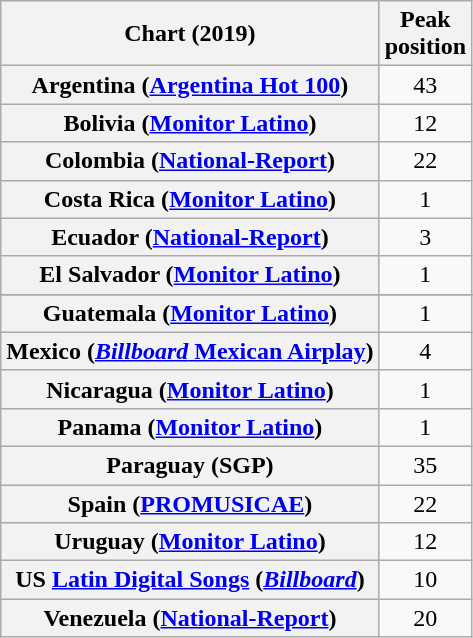<table class="wikitable sortable plainrowheaders" style="text-align:center">
<tr>
<th scope="col">Chart (2019)</th>
<th scope="col">Peak<br> position</th>
</tr>
<tr>
<th scope="row">Argentina (<a href='#'>Argentina Hot 100</a>)</th>
<td>43</td>
</tr>
<tr>
<th scope="row">Bolivia (<a href='#'>Monitor Latino</a>)</th>
<td>12</td>
</tr>
<tr>
<th scope="row">Colombia (<a href='#'>National-Report</a>)</th>
<td>22</td>
</tr>
<tr>
<th scope="row">Costa Rica (<a href='#'>Monitor Latino</a>)</th>
<td>1</td>
</tr>
<tr>
<th scope="row">Ecuador (<a href='#'>National-Report</a>)</th>
<td>3</td>
</tr>
<tr>
<th scope="row">El Salvador (<a href='#'>Monitor Latino</a>)</th>
<td>1</td>
</tr>
<tr>
</tr>
<tr>
<th scope="row">Guatemala (<a href='#'>Monitor Latino</a>)</th>
<td>1</td>
</tr>
<tr>
<th scope="row">Mexico (<a href='#'><em>Billboard</em> Mexican Airplay</a>)</th>
<td>4</td>
</tr>
<tr>
<th scope="row">Nicaragua (<a href='#'>Monitor Latino</a>)</th>
<td>1</td>
</tr>
<tr>
<th scope="row">Panama (<a href='#'>Monitor Latino</a>)</th>
<td>1</td>
</tr>
<tr>
<th scope="row">Paraguay (SGP)</th>
<td>35</td>
</tr>
<tr>
<th scope="row">Spain (<a href='#'>PROMUSICAE</a>)</th>
<td>22</td>
</tr>
<tr>
<th scope="row">Uruguay (<a href='#'>Monitor Latino</a>)</th>
<td>12</td>
</tr>
<tr>
<th scope="row">US <a href='#'>Latin Digital Songs</a> (<em><a href='#'>Billboard</a></em>)</th>
<td>10</td>
</tr>
<tr>
<th scope="row">Venezuela (<a href='#'>National-Report</a>)</th>
<td>20</td>
</tr>
</table>
